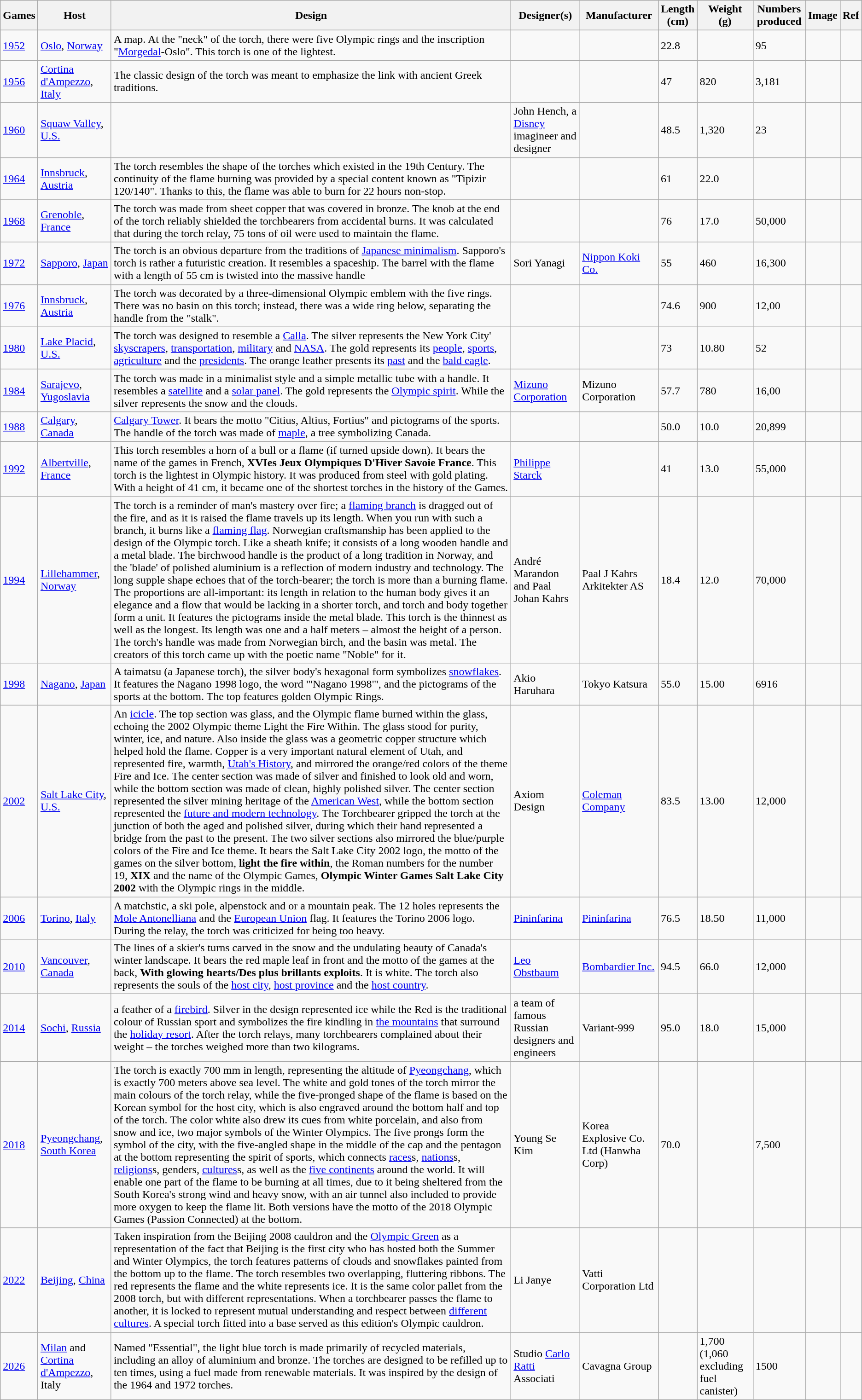<table class="wikitable sortable">
<tr>
<th scope="col">Games</th>
<th scope="col">Host</th>
<th scope="col">Design</th>
<th scope="col">Designer(s)</th>
<th scope="col">Manufacturer</th>
<th scope="col">Length<br>(cm)</th>
<th scope="col">Weight<br>(g)</th>
<th scope="col">Numbers produced</th>
<th scope="col">Image</th>
<th scope="col">Ref</th>
</tr>
<tr>
<td><a href='#'>1952</a></td>
<td><a href='#'>Oslo</a>, <a href='#'>Norway</a></td>
<td>A map. At the "neck" of the torch, there were five Olympic rings and the inscription "<a href='#'>Morgedal</a>-Oslo". This torch is one of the lightest.</td>
<td></td>
<td></td>
<td>22.8</td>
<td></td>
<td>95</td>
<td></td>
<td></td>
</tr>
<tr>
<td><a href='#'>1956</a></td>
<td><a href='#'>Cortina d'Ampezzo</a>, <a href='#'>Italy</a></td>
<td>The classic design of the torch was meant to emphasize the link with ancient Greek traditions.</td>
<td></td>
<td></td>
<td>47</td>
<td>820</td>
<td>3,181</td>
<td></td>
<td></td>
</tr>
<tr>
<td><a href='#'>1960</a></td>
<td><a href='#'>Squaw Valley</a>, <a href='#'>U.S.</a></td>
<td></td>
<td>John Hench, a <a href='#'>Disney</a> imagineer and designer</td>
<td></td>
<td>48.5</td>
<td>1,320</td>
<td>23</td>
<td></td>
<td></td>
</tr>
<tr>
<td><a href='#'>1964</a></td>
<td><a href='#'>Innsbruck</a>, <a href='#'>Austria</a></td>
<td>The torch resembles the shape of the torches which existed in the 19th Century. The continuity of the flame burning was provided by a special content known as "Tipizir 120/140". Thanks to this, the flame was able to burn for 22 hours non-stop.</td>
<td></td>
<td></td>
<td>61</td>
<td>22.0</td>
<td></td>
<td></td>
<td></td>
</tr>
<tr>
</tr>
<tr>
<td><a href='#'>1968</a></td>
<td><a href='#'>Grenoble</a>, <a href='#'>France</a></td>
<td>The torch was made from sheet copper that was covered in bronze. The knob at the end of the torch reliably shielded the torchbearers from accidental burns. It was calculated that during the torch relay, 75 tons of oil were used to maintain the flame.</td>
<td></td>
<td></td>
<td>76</td>
<td>17.0</td>
<td>50,000</td>
<td></td>
<td></td>
</tr>
<tr>
<td><a href='#'>1972</a></td>
<td><a href='#'>Sapporo</a>, <a href='#'>Japan</a></td>
<td>The torch is an obvious departure from the traditions of <a href='#'>Japanese minimalism</a>. Sapporo's torch is rather a futuristic creation. It resembles a spaceship. The barrel with the flame with a length of 55 cm is twisted into the massive handle</td>
<td>Sori Yanagi</td>
<td><a href='#'>Nippon Koki Co.</a></td>
<td>55</td>
<td>460</td>
<td>16,300</td>
<td></td>
<td></td>
</tr>
<tr>
<td><a href='#'>1976</a></td>
<td><a href='#'>Innsbruck</a>, <a href='#'>Austria</a></td>
<td>The torch was decorated by a three-dimensional Olympic emblem with the five rings. There was no basin on this torch; instead, there was a wide ring below, separating the handle from the "stalk".</td>
<td></td>
<td></td>
<td>74.6</td>
<td>900</td>
<td>12,00</td>
<td></td>
<td></td>
</tr>
<tr>
<td><a href='#'>1980</a></td>
<td><a href='#'>Lake Placid</a>, <a href='#'>U.S.</a></td>
<td>The torch was designed to resemble a <a href='#'>Calla</a>. The silver represents the New York City' <a href='#'>skyscrapers</a>, <a href='#'>transportation</a>, <a href='#'>military</a> and <a href='#'>NASA</a>. The gold represents its <a href='#'>people</a>, <a href='#'>sports</a>, <a href='#'>agriculture</a> and the <a href='#'>presidents</a>. The orange leather presents its <a href='#'>past</a> and the <a href='#'>bald eagle</a>.</td>
<td></td>
<td></td>
<td>73</td>
<td>10.80</td>
<td>52</td>
<td></td>
<td></td>
</tr>
<tr>
<td><a href='#'>1984</a></td>
<td><a href='#'>Sarajevo</a>, <a href='#'>Yugoslavia</a></td>
<td>The torch was made in a minimalist style and a simple metallic tube with a handle. It resembles a <a href='#'>satellite</a> and a <a href='#'>solar panel</a>. The gold represents the <a href='#'>Olympic spirit</a>. While the silver represents the snow and the clouds.</td>
<td><a href='#'>Mizuno Corporation</a></td>
<td>Mizuno Corporation</td>
<td>57.7</td>
<td>780</td>
<td>16,00</td>
<td></td>
<td></td>
</tr>
<tr>
<td><a href='#'>1988</a></td>
<td><a href='#'>Calgary</a>, <a href='#'>Canada</a></td>
<td><a href='#'>Calgary Tower</a>. It bears the motto "Citius, Altius, Fortius" and pictograms of the sports. The handle of the torch was made of <a href='#'>maple</a>, a tree symbolizing Canada.</td>
<td></td>
<td></td>
<td>50.0</td>
<td>10.0</td>
<td>20,899</td>
<td></td>
<td></td>
</tr>
<tr>
<td><a href='#'>1992</a></td>
<td><a href='#'>Albertville</a>, <a href='#'>France</a></td>
<td>This torch resembles a horn of a bull or a flame (if turned upside down). It bears the name of the games in French, <strong>XVIes Jeux Olympiques D'Hiver Savoie France</strong>. This torch is the lightest in Olympic history. It was produced from steel with gold plating. With a height of 41 cm, it became one of the shortest torches in the history of the Games.</td>
<td><a href='#'>Philippe Starck</a></td>
<td></td>
<td>41</td>
<td>13.0</td>
<td>55,000</td>
<td></td>
<td></td>
</tr>
<tr>
<td><a href='#'>1994</a></td>
<td><a href='#'>Lillehammer</a>, <a href='#'>Norway</a></td>
<td>The torch is a reminder of man's mastery over fire; a <a href='#'>flaming branch</a> is dragged out of the fire, and as it is raised the flame travels up its length. When you run with such a branch, it burns like a <a href='#'>flaming flag</a>. Norwegian craftsmanship has been applied to the design of the Olympic torch. Like a sheath knife; it consists of a long wooden handle and a metal blade. The birchwood handle is the product of a long tradition in Norway, and the 'blade' of polished aluminium is a reflection of modern industry and technology. The long supple shape echoes that of the torch-bearer; the torch is more than a burning flame. The proportions are all-important: its length in relation to the human body gives it an elegance and a flow that would be lacking in a shorter torch, and torch and body together form a unit. It features the pictograms inside the metal blade. This torch is the thinnest as well as the longest. Its length was one and a half meters – almost the height of a person. The torch's handle was made from Norwegian birch, and the basin was metal. The creators of this torch came up with the poetic name "Noble" for it.</td>
<td>André Marandon and Paal Johan Kahrs</td>
<td>Paal J Kahrs Arkitekter AS</td>
<td>18.4</td>
<td>12.0</td>
<td>70,000</td>
<td></td>
<td></td>
</tr>
<tr>
<td><a href='#'>1998</a></td>
<td><a href='#'>Nagano</a>, <a href='#'>Japan</a></td>
<td>A taimatsu (a Japanese torch), the silver body's hexagonal form symbolizes <a href='#'>snowflakes</a>. It features the Nagano 1998 logo, the word "'Nagano 1998"', and the pictograms of the sports at the bottom. The top features golden Olympic Rings.</td>
<td>Akio Haruhara</td>
<td>Tokyo Katsura</td>
<td>55.0</td>
<td>15.00</td>
<td>6916</td>
<td></td>
<td></td>
</tr>
<tr>
<td><a href='#'>2002</a></td>
<td><a href='#'>Salt Lake City</a>, <a href='#'>U.S.</a></td>
<td>An <a href='#'>icicle</a>. The top section was glass, and the Olympic flame burned within the glass, echoing the 2002 Olympic theme Light the Fire Within. The glass stood for purity, winter, ice, and nature. Also inside the glass was a geometric copper structure which helped hold the flame. Copper is a very important natural element of Utah, and represented fire, warmth, <a href='#'>Utah's History</a>, and mirrored the orange/red colors of the theme Fire and Ice. The center section was made of silver and finished to look old and worn, while the bottom section was made of clean, highly polished silver. The center section represented the silver mining heritage of the <a href='#'>American West</a>, while the bottom section represented the <a href='#'>future and modern technology</a>. The Torchbearer gripped the torch at the junction of both the aged and polished silver, during which their hand represented a bridge from the past to the present. The two silver sections also mirrored the blue/purple colors of the Fire and Ice theme. It bears the Salt Lake City 2002 logo, the motto of the games on the silver bottom, <strong>light the fire within</strong>, the Roman numbers for the number 19, <strong>XIX</strong> and the name of the Olympic Games, <strong>Olympic Winter Games Salt Lake City 2002</strong> with the Olympic rings in the middle.</td>
<td>Axiom Design</td>
<td><a href='#'>Coleman Company</a></td>
<td>83.5</td>
<td>13.00</td>
<td>12,000</td>
<td></td>
<td></td>
</tr>
<tr>
<td><a href='#'>2006</a></td>
<td><a href='#'>Torino</a>, <a href='#'>Italy</a></td>
<td>A matchstic, a ski pole, alpenstock and or a mountain peak. The 12 holes represents the <a href='#'>Mole Antonelliana</a> and the <a href='#'>European Union</a> flag. It features the Torino 2006 logo. During the relay, the torch was criticized for being too heavy.</td>
<td><a href='#'>Pininfarina</a></td>
<td><a href='#'>Pininfarina</a></td>
<td>76.5</td>
<td>18.50</td>
<td>11,000</td>
<td></td>
<td></td>
</tr>
<tr>
<td><a href='#'>2010</a></td>
<td><a href='#'>Vancouver</a>, <a href='#'>Canada</a></td>
<td>The lines of a skier's turns carved in the snow and the undulating beauty of Canada's winter landscape. It bears the red maple leaf in front and the motto of the games at the back, <strong>With glowing hearts/Des plus brillants exploits</strong>. It is white. The torch also represents the souls of the <a href='#'>host city</a>, <a href='#'>host province</a> and the <a href='#'>host country</a>.</td>
<td><a href='#'>Leo Obstbaum</a></td>
<td><a href='#'>Bombardier Inc.</a></td>
<td>94.5</td>
<td>66.0</td>
<td>12,000</td>
<td></td>
<td></td>
</tr>
<tr>
<td><a href='#'>2014</a></td>
<td><a href='#'>Sochi</a>, <a href='#'>Russia</a></td>
<td>a feather of a <a href='#'>firebird</a>. Silver in the design represented ice while the Red is the traditional colour of Russian sport and symbolizes the fire kindling in <a href='#'>the mountains</a> that surround the <a href='#'>holiday resort</a>. After the torch relays, many torchbearers complained about their weight – the torches weighed more than two kilograms.</td>
<td>a team of famous Russian designers and engineers</td>
<td>Variant-999</td>
<td>95.0</td>
<td>18.0</td>
<td>15,000</td>
<td></td>
<td></td>
</tr>
<tr>
<td><a href='#'>2018</a></td>
<td><a href='#'>Pyeongchang</a>, <a href='#'>South Korea</a></td>
<td>The torch is exactly 700 mm in length, representing the altitude of <a href='#'>Pyeongchang</a>, which is exactly 700 meters above sea level. The white and gold tones of the torch mirror the main colours of the torch relay, while the five-pronged shape of the flame is based on the Korean symbol for the host city, which is also engraved around the bottom half and top of the torch. The color white also drew its cues from white porcelain, and also from snow and ice, two major symbols of the Winter Olympics. The five prongs form the symbol of the city, with the five-angled shape in the middle of the cap and the pentagon at the bottom representing the spirit of sports, which connects <a href='#'>races</a>s, <a href='#'>nations</a>s, <a href='#'>religions</a>s, genders, <a href='#'>cultures</a>s, as well as the <a href='#'>five continents</a> around the world. It will enable one part of the flame to be burning at all times, due to it being sheltered from the South Korea's strong wind and heavy snow, with an air tunnel also included to provide more oxygen to keep the flame lit. Both versions have the motto of the 2018 Olympic Games (Passion Connected) at the bottom.</td>
<td>Young Se Kim</td>
<td>Korea Explosive Co. Ltd (Hanwha Corp)</td>
<td>70.0</td>
<td></td>
<td>7,500</td>
<td></td>
<td></td>
</tr>
<tr>
<td><a href='#'>2022</a></td>
<td><a href='#'>Beijing</a>, <a href='#'>China</a></td>
<td>Taken inspiration from the Beijing 2008 cauldron and the <a href='#'>Olympic Green</a> as a representation of the fact that Beijing is the first city who has hosted both the Summer and Winter Olympics, the torch features patterns of clouds and snowflakes painted from the bottom up to the flame. The torch resembles two overlapping, fluttering ribbons. The red represents the flame and the white represents ice. It is the same color pallet from the 2008 torch, but with different representations. When a torchbearer passes the flame to another, it is locked to represent mutual understanding and respect between <a href='#'>different cultures</a>. A special torch fitted into a base served as this edition's Olympic cauldron.</td>
<td>Li Janye</td>
<td>Vatti Corporation Ltd</td>
<td></td>
<td></td>
<td></td>
<td></td>
<td></td>
</tr>
<tr>
<td><a href='#'>2026</a></td>
<td><a href='#'>Milan</a> and <a href='#'>Cortina d'Ampezzo</a>, Italy</td>
<td>Named "Essential", the light blue torch is made primarily of recycled materials, including an alloy of aluminium and bronze. The torches are designed to be refilled up to ten times, using a fuel made from renewable materials. It was inspired by the design of the 1964 and 1972 torches.</td>
<td>Studio <a href='#'>Carlo Ratti</a> Associati</td>
<td>Cavagna Group</td>
<td></td>
<td>1,700 (1,060 excluding fuel canister)</td>
<td> 1500</td>
<td></td>
<td></td>
</tr>
</table>
